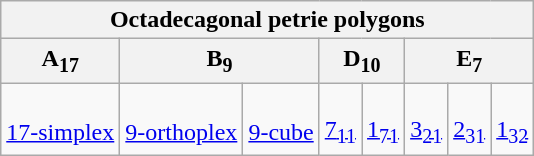<table class="wikitable collapsible collapsed">
<tr>
<th colspan=8>Octadecagonal petrie polygons</th>
</tr>
<tr>
<th>A<sub>17</sub></th>
<th colspan=2>B<sub>9</sub></th>
<th colspan=2>D<sub>10</sub></th>
<th colspan=3>E<sub>7</sub></th>
</tr>
<tr align=center>
<td><br><a href='#'>17-simplex</a></td>
<td><br><a href='#'>9-orthoplex</a></td>
<td><br><a href='#'>9-cube</a></td>
<td><br><a href='#'>7<sub>11</sub></a></td>
<td><br><a href='#'>1<sub>71</sub></a></td>
<td><br><a href='#'>3<sub>21</sub></a></td>
<td><br><a href='#'>2<sub>31</sub></a></td>
<td><br><a href='#'>1<sub>32</sub></a></td>
</tr>
</table>
